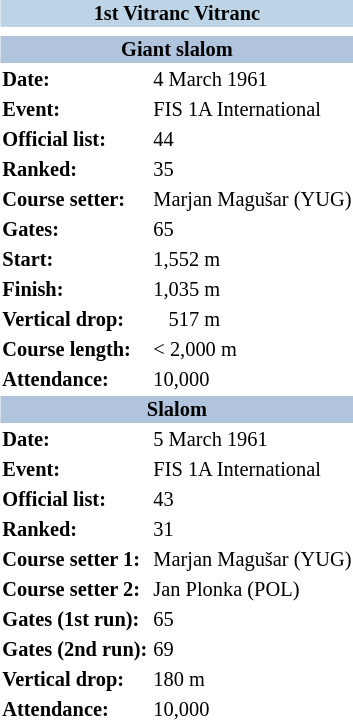<table border=0 class="toccolours float-right" align="right" style="margin:0 0 0.5em 1em; font-size: 85%;">
<tr>
<th bgcolor=#BCD4E6 colspan=2 align="center">1st Vitranc Vitranc</th>
</tr>
<tr>
<td align="center" colspan=2></td>
</tr>
<tr>
<th bgcolor=#b0c4de colspan=2 align="center">Giant slalom</th>
</tr>
<tr>
<td><strong>Date:</strong></td>
<td>4 March 1961</td>
</tr>
<tr>
<td><strong>Event:</strong></td>
<td>FIS 1A International</td>
</tr>
<tr>
<td><strong>Official list:</strong></td>
<td>44</td>
</tr>
<tr>
<td><strong>Ranked:</strong></td>
<td>35</td>
</tr>
<tr>
<td><strong>Course setter:</strong></td>
<td>Marjan Magušar (YUG)</td>
</tr>
<tr>
<td><strong>Gates:</strong></td>
<td>65</td>
</tr>
<tr>
<td><strong>Start:</strong></td>
<td>1,552 m</td>
</tr>
<tr>
<td><strong>Finish:</strong></td>
<td>1,035 m</td>
</tr>
<tr>
<td><strong>Vertical drop:</strong></td>
<td>   517 m</td>
</tr>
<tr>
<td><strong>Course length:</strong></td>
<td>< 2,000 m</td>
</tr>
<tr>
<td><strong>Attendance:</strong></td>
<td>10,000</td>
</tr>
<tr>
<th bgcolor=#b0c4de colspan=2 align="center">Slalom</th>
</tr>
<tr>
<td><strong>Date:</strong></td>
<td>5 March 1961</td>
</tr>
<tr>
<td><strong>Event:</strong></td>
<td>FIS 1A International</td>
</tr>
<tr>
<td><strong>Official list:</strong></td>
<td>43</td>
</tr>
<tr>
<td><strong>Ranked:</strong></td>
<td>31</td>
</tr>
<tr>
<td><strong>Course setter 1:</strong></td>
<td>Marjan Magušar (YUG)</td>
</tr>
<tr>
<td><strong>Course setter 2:</strong></td>
<td>Jan Plonka (POL)</td>
</tr>
<tr>
<td><strong>Gates (1st run):</strong></td>
<td>65</td>
</tr>
<tr>
<td><strong>Gates (2nd run):</strong></td>
<td>69</td>
</tr>
<tr>
<td><strong>Vertical drop:</strong></td>
<td>180 m</td>
</tr>
<tr>
<td><strong>Attendance:</strong></td>
<td>10,000</td>
</tr>
</table>
